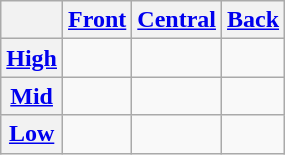<table class="wikitable">
<tr>
<th></th>
<th><a href='#'>Front</a></th>
<th><a href='#'>Central</a></th>
<th><a href='#'>Back</a></th>
</tr>
<tr>
<th><a href='#'>High</a></th>
<td align="center"></td>
<td></td>
<td align="center"></td>
</tr>
<tr>
<th><a href='#'>Mid</a></th>
<td align="center"></td>
<td></td>
<td align="center"></td>
</tr>
<tr>
<th><a href='#'>Low</a></th>
<td></td>
<td align="center"></td>
<td></td>
</tr>
</table>
